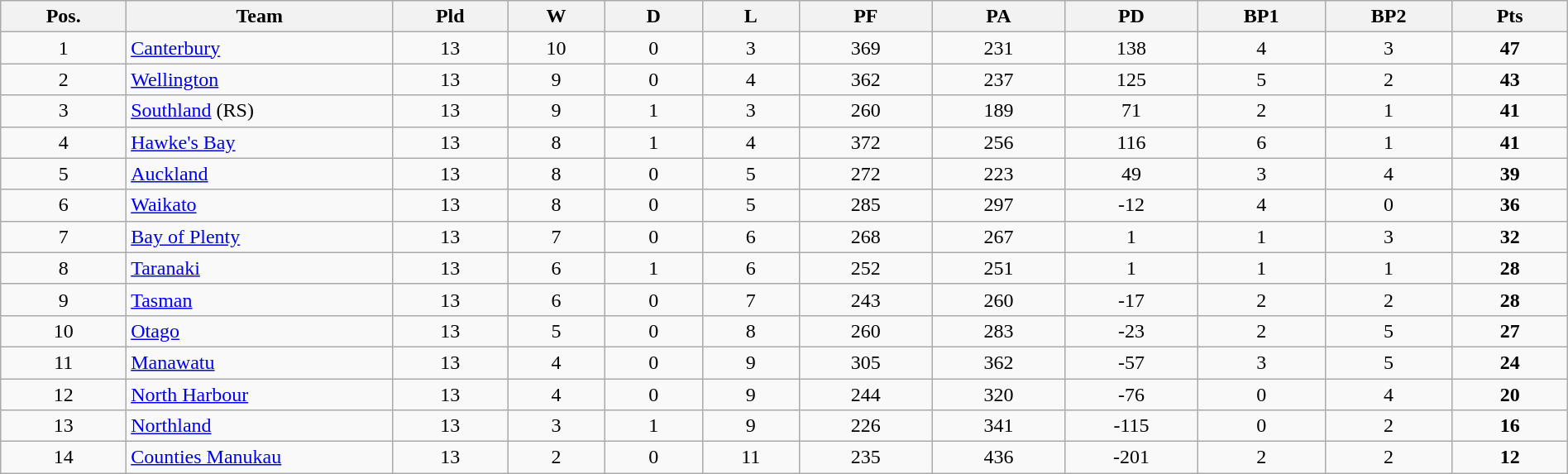<table class="wikitable" style="text-align:center" width=100%>
<tr>
<th width=20 abbr="Position">Pos.</th>
<th width=17%>Team</th>
<th width=25 abbr="Played">Pld</th>
<th width=20 abbr="Won">W</th>
<th width=20 abbr="Drawn">D</th>
<th width=20 abbr="Lost">L</th>
<th width=30 abbr="Points for">PF</th>
<th width=30 abbr="Points against">PA</th>
<th width=30 abbr="Points difference">PD</th>
<th width=28 abbr="Bonus points 1">BP1</th>
<th width=28 abbr="Bonus points 2">BP2</th>
<th width=25 abbr="Points">Pts</th>
</tr>
<tr>
<td>1</td>
<td style="text-align:left"><a href='#'>Canterbury</a></td>
<td>13</td>
<td>10</td>
<td>0</td>
<td>3</td>
<td>369</td>
<td>231</td>
<td>138</td>
<td>4</td>
<td>3</td>
<td><strong>47</strong></td>
</tr>
<tr>
<td>2</td>
<td style="text-align:left"><a href='#'>Wellington</a></td>
<td>13</td>
<td>9</td>
<td>0</td>
<td>4</td>
<td>362</td>
<td>237</td>
<td>125</td>
<td>5</td>
<td>2</td>
<td><strong>43</strong></td>
</tr>
<tr>
<td>3</td>
<td style="text-align:left"><a href='#'>Southland</a> (RS)</td>
<td>13</td>
<td>9</td>
<td>1</td>
<td>3</td>
<td>260</td>
<td>189</td>
<td>71</td>
<td>2</td>
<td>1</td>
<td><strong>41</strong></td>
</tr>
<tr>
<td>4</td>
<td style="text-align:left"><a href='#'>Hawke's Bay</a></td>
<td>13</td>
<td>8</td>
<td>1</td>
<td>4</td>
<td>372</td>
<td>256</td>
<td>116</td>
<td>6</td>
<td>1</td>
<td><strong>41</strong></td>
</tr>
<tr>
<td>5</td>
<td style="text-align:left"><a href='#'>Auckland</a></td>
<td>13</td>
<td>8</td>
<td>0</td>
<td>5</td>
<td>272</td>
<td>223</td>
<td>49</td>
<td>3</td>
<td>4</td>
<td><strong>39</strong></td>
</tr>
<tr>
<td>6</td>
<td style="text-align:left"><a href='#'>Waikato</a></td>
<td>13</td>
<td>8</td>
<td>0</td>
<td>5</td>
<td>285</td>
<td>297</td>
<td>-12</td>
<td>4</td>
<td>0</td>
<td><strong>36</strong></td>
</tr>
<tr>
<td>7</td>
<td style="text-align:left"><a href='#'>Bay of Plenty</a></td>
<td>13</td>
<td>7</td>
<td>0</td>
<td>6</td>
<td>268</td>
<td>267</td>
<td>1</td>
<td>1</td>
<td>3</td>
<td><strong>32</strong></td>
</tr>
<tr>
<td>8</td>
<td style="text-align:left"><a href='#'>Taranaki</a></td>
<td>13</td>
<td>6</td>
<td>1</td>
<td>6</td>
<td>252</td>
<td>251</td>
<td>1</td>
<td>1</td>
<td>1</td>
<td><strong>28</strong></td>
</tr>
<tr>
<td>9</td>
<td style="text-align:left"><a href='#'>Tasman</a></td>
<td>13</td>
<td>6</td>
<td>0</td>
<td>7</td>
<td>243</td>
<td>260</td>
<td>-17</td>
<td>2</td>
<td>2</td>
<td><strong>28</strong></td>
</tr>
<tr>
<td>10</td>
<td style="text-align:left"><a href='#'>Otago</a></td>
<td>13</td>
<td>5</td>
<td>0</td>
<td>8</td>
<td>260</td>
<td>283</td>
<td>-23</td>
<td>2</td>
<td>5</td>
<td><strong>27</strong></td>
</tr>
<tr>
<td>11</td>
<td style="text-align:left"><a href='#'>Manawatu</a></td>
<td>13</td>
<td>4</td>
<td>0</td>
<td>9</td>
<td>305</td>
<td>362</td>
<td>-57</td>
<td>3</td>
<td>5</td>
<td><strong>24</strong></td>
</tr>
<tr>
<td>12</td>
<td style="text-align:left"><a href='#'>North Harbour</a></td>
<td>13</td>
<td>4</td>
<td>0</td>
<td>9</td>
<td>244</td>
<td>320</td>
<td>-76</td>
<td>0</td>
<td>4</td>
<td><strong>20</strong></td>
</tr>
<tr>
<td>13</td>
<td style="text-align:left"><a href='#'>Northland</a></td>
<td>13</td>
<td>3</td>
<td>1</td>
<td>9</td>
<td>226</td>
<td>341</td>
<td>-115</td>
<td>0</td>
<td>2</td>
<td><strong>16</strong></td>
</tr>
<tr>
<td>14</td>
<td style="text-align:left"><a href='#'>Counties Manukau</a></td>
<td>13</td>
<td>2</td>
<td>0</td>
<td>11</td>
<td>235</td>
<td>436</td>
<td>-201</td>
<td>2</td>
<td>2</td>
<td><strong>12</strong></td>
</tr>
</table>
